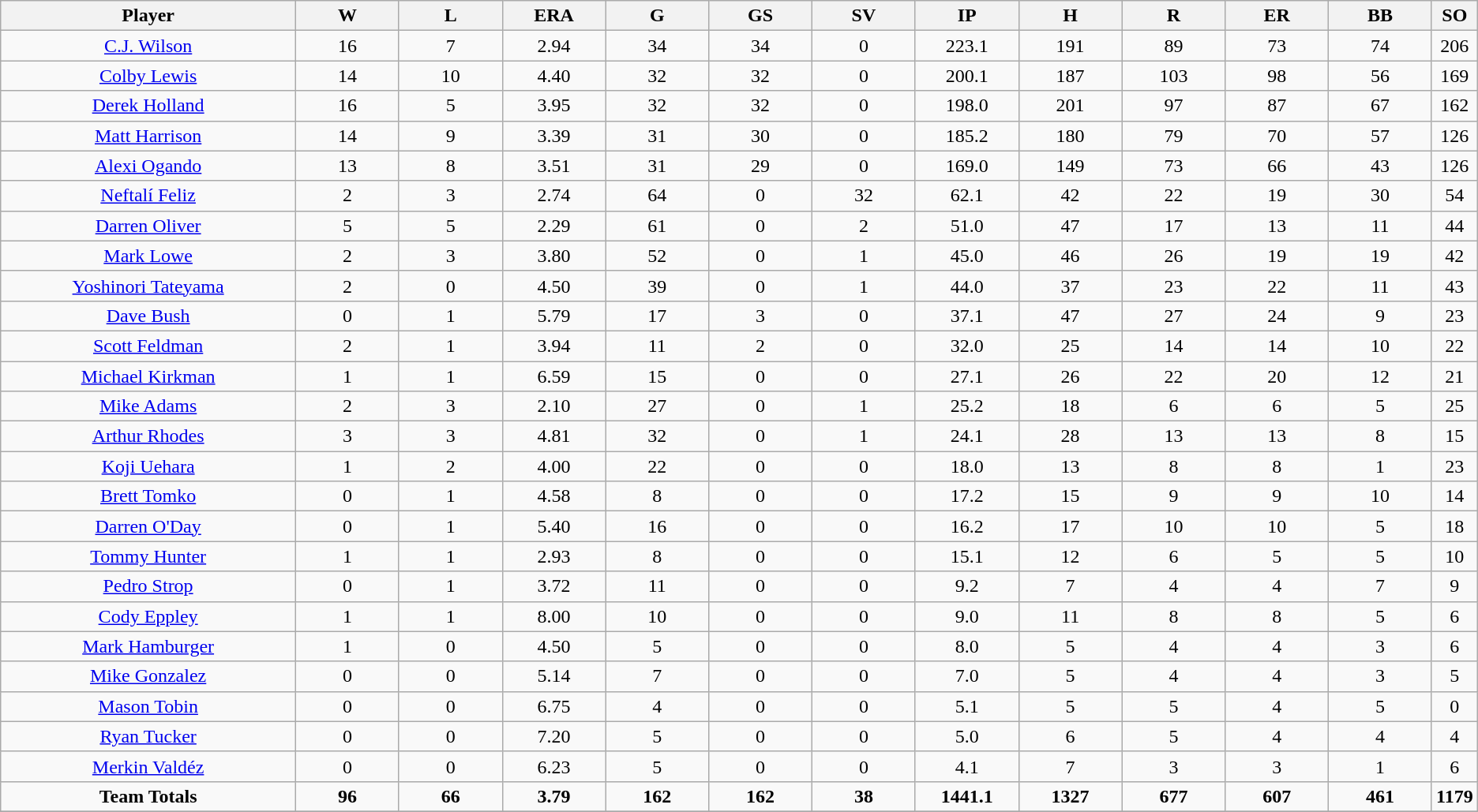<table class=wikitable style="text-align:center">
<tr>
<th bgcolor=#DDDDFF; width="20%">Player</th>
<th bgcolor=#DDDDFF; width="7%">W</th>
<th bgcolor=#DDDDFF; width="7%">L</th>
<th bgcolor=#DDDDFF; width="7%">ERA</th>
<th bgcolor=#DDDDFF; width="7%">G</th>
<th bgcolor=#DDDDFF; width="7%">GS</th>
<th bgcolor=#DDDDFF; width="7%">SV</th>
<th bgcolor=#DDDDFF; width="7%">IP</th>
<th bgcolor=#DDDDFF; width="7%">H</th>
<th bgcolor=#DDDDFF; width="7%">R</th>
<th bgcolor=#DDDDFF; width="7%">ER</th>
<th bgcolor=#DDDDFF; width="7%">BB</th>
<th bgcolor=#DDDDFF; width="7%">SO</th>
</tr>
<tr>
<td><a href='#'>C.J. Wilson</a></td>
<td>16</td>
<td>7</td>
<td>2.94</td>
<td>34</td>
<td>34</td>
<td>0</td>
<td>223.1</td>
<td>191</td>
<td>89</td>
<td>73</td>
<td>74</td>
<td>206</td>
</tr>
<tr>
<td><a href='#'>Colby Lewis</a></td>
<td>14</td>
<td>10</td>
<td>4.40</td>
<td>32</td>
<td>32</td>
<td>0</td>
<td>200.1</td>
<td>187</td>
<td>103</td>
<td>98</td>
<td>56</td>
<td>169</td>
</tr>
<tr>
<td><a href='#'>Derek Holland</a></td>
<td>16</td>
<td>5</td>
<td>3.95</td>
<td>32</td>
<td>32</td>
<td>0</td>
<td>198.0</td>
<td>201</td>
<td>97</td>
<td>87</td>
<td>67</td>
<td>162</td>
</tr>
<tr>
<td><a href='#'>Matt Harrison</a></td>
<td>14</td>
<td>9</td>
<td>3.39</td>
<td>31</td>
<td>30</td>
<td>0</td>
<td>185.2</td>
<td>180</td>
<td>79</td>
<td>70</td>
<td>57</td>
<td>126</td>
</tr>
<tr>
<td><a href='#'>Alexi Ogando</a></td>
<td>13</td>
<td>8</td>
<td>3.51</td>
<td>31</td>
<td>29</td>
<td>0</td>
<td>169.0</td>
<td>149</td>
<td>73</td>
<td>66</td>
<td>43</td>
<td>126</td>
</tr>
<tr>
<td><a href='#'>Neftalí Feliz</a></td>
<td>2</td>
<td>3</td>
<td>2.74</td>
<td>64</td>
<td>0</td>
<td>32</td>
<td>62.1</td>
<td>42</td>
<td>22</td>
<td>19</td>
<td>30</td>
<td>54</td>
</tr>
<tr>
<td><a href='#'>Darren Oliver</a></td>
<td>5</td>
<td>5</td>
<td>2.29</td>
<td>61</td>
<td>0</td>
<td>2</td>
<td>51.0</td>
<td>47</td>
<td>17</td>
<td>13</td>
<td>11</td>
<td>44</td>
</tr>
<tr>
<td><a href='#'>Mark Lowe</a></td>
<td>2</td>
<td>3</td>
<td>3.80</td>
<td>52</td>
<td>0</td>
<td>1</td>
<td>45.0</td>
<td>46</td>
<td>26</td>
<td>19</td>
<td>19</td>
<td>42</td>
</tr>
<tr>
<td><a href='#'>Yoshinori Tateyama</a></td>
<td>2</td>
<td>0</td>
<td>4.50</td>
<td>39</td>
<td>0</td>
<td>1</td>
<td>44.0</td>
<td>37</td>
<td>23</td>
<td>22</td>
<td>11</td>
<td>43</td>
</tr>
<tr>
<td><a href='#'>Dave Bush</a></td>
<td>0</td>
<td>1</td>
<td>5.79</td>
<td>17</td>
<td>3</td>
<td>0</td>
<td>37.1</td>
<td>47</td>
<td>27</td>
<td>24</td>
<td>9</td>
<td>23</td>
</tr>
<tr>
<td><a href='#'>Scott Feldman</a></td>
<td>2</td>
<td>1</td>
<td>3.94</td>
<td>11</td>
<td>2</td>
<td>0</td>
<td>32.0</td>
<td>25</td>
<td>14</td>
<td>14</td>
<td>10</td>
<td>22</td>
</tr>
<tr>
<td><a href='#'>Michael Kirkman</a></td>
<td>1</td>
<td>1</td>
<td>6.59</td>
<td>15</td>
<td>0</td>
<td>0</td>
<td>27.1</td>
<td>26</td>
<td>22</td>
<td>20</td>
<td>12</td>
<td>21</td>
</tr>
<tr>
<td><a href='#'>Mike Adams</a></td>
<td>2</td>
<td>3</td>
<td>2.10</td>
<td>27</td>
<td>0</td>
<td>1</td>
<td>25.2</td>
<td>18</td>
<td>6</td>
<td>6</td>
<td>5</td>
<td>25</td>
</tr>
<tr>
<td><a href='#'>Arthur Rhodes</a></td>
<td>3</td>
<td>3</td>
<td>4.81</td>
<td>32</td>
<td>0</td>
<td>1</td>
<td>24.1</td>
<td>28</td>
<td>13</td>
<td>13</td>
<td>8</td>
<td>15</td>
</tr>
<tr>
<td><a href='#'>Koji Uehara</a></td>
<td>1</td>
<td>2</td>
<td>4.00</td>
<td>22</td>
<td>0</td>
<td>0</td>
<td>18.0</td>
<td>13</td>
<td>8</td>
<td>8</td>
<td>1</td>
<td>23</td>
</tr>
<tr>
<td><a href='#'>Brett Tomko</a></td>
<td>0</td>
<td>1</td>
<td>4.58</td>
<td>8</td>
<td>0</td>
<td>0</td>
<td>17.2</td>
<td>15</td>
<td>9</td>
<td>9</td>
<td>10</td>
<td>14</td>
</tr>
<tr>
<td><a href='#'>Darren O'Day</a></td>
<td>0</td>
<td>1</td>
<td>5.40</td>
<td>16</td>
<td>0</td>
<td>0</td>
<td>16.2</td>
<td>17</td>
<td>10</td>
<td>10</td>
<td>5</td>
<td>18</td>
</tr>
<tr>
<td><a href='#'>Tommy Hunter</a></td>
<td>1</td>
<td>1</td>
<td>2.93</td>
<td>8</td>
<td>0</td>
<td>0</td>
<td>15.1</td>
<td>12</td>
<td>6</td>
<td>5</td>
<td>5</td>
<td>10</td>
</tr>
<tr>
<td><a href='#'>Pedro Strop</a></td>
<td>0</td>
<td>1</td>
<td>3.72</td>
<td>11</td>
<td>0</td>
<td>0</td>
<td>9.2</td>
<td>7</td>
<td>4</td>
<td>4</td>
<td>7</td>
<td>9</td>
</tr>
<tr>
<td><a href='#'>Cody Eppley</a></td>
<td>1</td>
<td>1</td>
<td>8.00</td>
<td>10</td>
<td>0</td>
<td>0</td>
<td>9.0</td>
<td>11</td>
<td>8</td>
<td>8</td>
<td>5</td>
<td>6</td>
</tr>
<tr>
<td><a href='#'>Mark Hamburger</a></td>
<td>1</td>
<td>0</td>
<td>4.50</td>
<td>5</td>
<td>0</td>
<td>0</td>
<td>8.0</td>
<td>5</td>
<td>4</td>
<td>4</td>
<td>3</td>
<td>6</td>
</tr>
<tr>
<td><a href='#'>Mike Gonzalez</a></td>
<td>0</td>
<td>0</td>
<td>5.14</td>
<td>7</td>
<td>0</td>
<td>0</td>
<td>7.0</td>
<td>5</td>
<td>4</td>
<td>4</td>
<td>3</td>
<td>5</td>
</tr>
<tr>
<td><a href='#'>Mason Tobin</a></td>
<td>0</td>
<td>0</td>
<td>6.75</td>
<td>4</td>
<td>0</td>
<td>0</td>
<td>5.1</td>
<td>5</td>
<td>5</td>
<td>4</td>
<td>5</td>
<td>0</td>
</tr>
<tr>
<td><a href='#'>Ryan Tucker</a></td>
<td>0</td>
<td>0</td>
<td>7.20</td>
<td>5</td>
<td>0</td>
<td>0</td>
<td>5.0</td>
<td>6</td>
<td>5</td>
<td>4</td>
<td>4</td>
<td>4</td>
</tr>
<tr>
<td><a href='#'>Merkin Valdéz</a></td>
<td>0</td>
<td>0</td>
<td>6.23</td>
<td>5</td>
<td>0</td>
<td>0</td>
<td>4.1</td>
<td>7</td>
<td>3</td>
<td>3</td>
<td>1</td>
<td>6</td>
</tr>
<tr>
<td><strong>Team Totals</strong></td>
<td><strong>96</strong></td>
<td><strong>66</strong></td>
<td><strong>3.79</strong></td>
<td><strong>162</strong></td>
<td><strong>162</strong></td>
<td><strong>38</strong></td>
<td><strong>1441.1</strong></td>
<td><strong>1327</strong></td>
<td><strong>677</strong></td>
<td><strong>607</strong></td>
<td><strong>461</strong></td>
<td><strong>1179</strong></td>
</tr>
<tr>
</tr>
</table>
